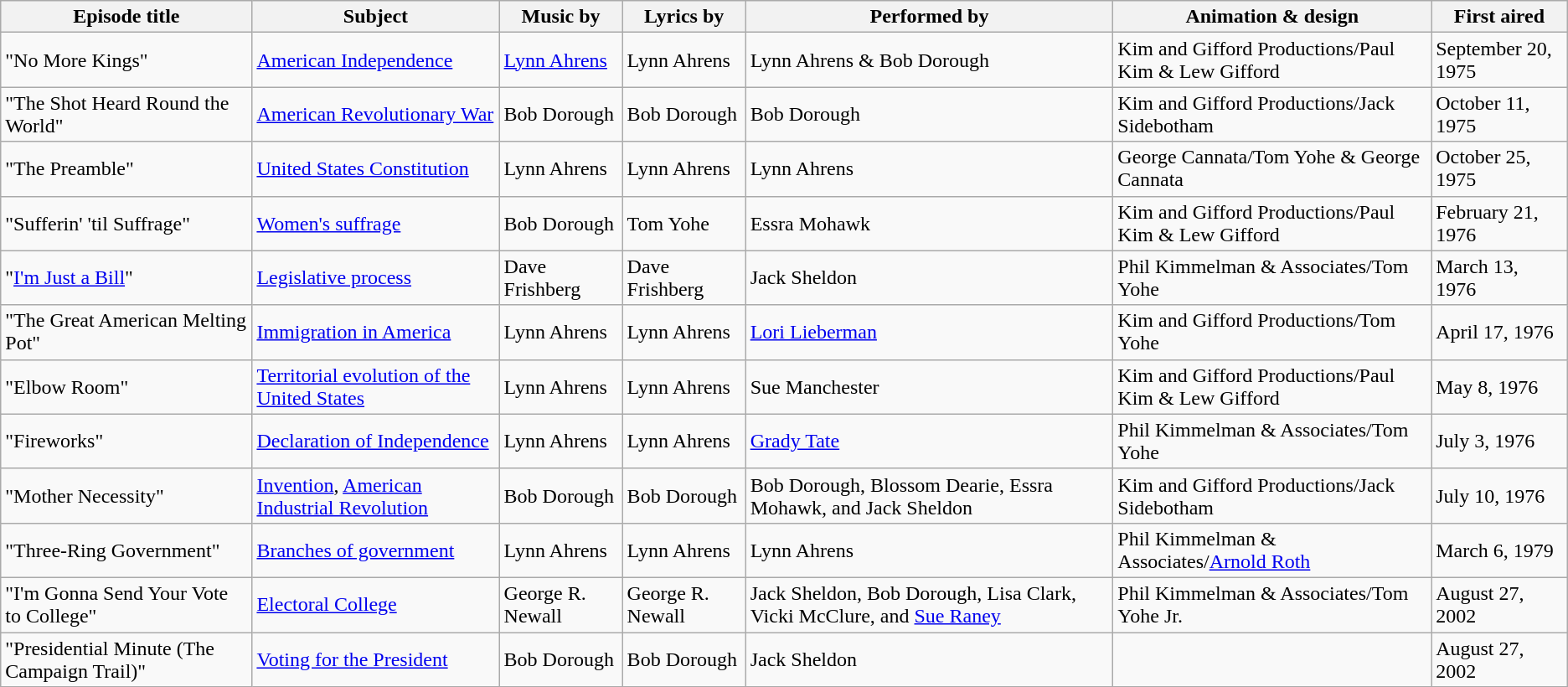<table class="wikitable">
<tr>
<th>Episode title</th>
<th>Subject</th>
<th>Music by</th>
<th>Lyrics by</th>
<th>Performed by</th>
<th>Animation & design</th>
<th>First aired</th>
</tr>
<tr>
<td>"No More Kings"</td>
<td><a href='#'>American Independence</a></td>
<td><a href='#'>Lynn Ahrens</a></td>
<td>Lynn Ahrens</td>
<td>Lynn Ahrens & Bob Dorough</td>
<td>Kim and Gifford Productions/Paul Kim & Lew Gifford</td>
<td>September 20, 1975</td>
</tr>
<tr>
<td>"The Shot Heard Round the World"</td>
<td><a href='#'>American Revolutionary War</a></td>
<td>Bob Dorough</td>
<td>Bob Dorough</td>
<td>Bob Dorough</td>
<td>Kim and Gifford Productions/Jack Sidebotham</td>
<td>October 11, 1975</td>
</tr>
<tr>
<td>"The Preamble"</td>
<td><a href='#'>United States Constitution</a></td>
<td>Lynn Ahrens</td>
<td>Lynn Ahrens</td>
<td>Lynn Ahrens</td>
<td>George Cannata/Tom Yohe & George Cannata</td>
<td>October 25, 1975</td>
</tr>
<tr>
<td>"Sufferin' 'til Suffrage"</td>
<td><a href='#'>Women's suffrage</a></td>
<td>Bob Dorough</td>
<td>Tom Yohe</td>
<td>Essra Mohawk</td>
<td>Kim and Gifford Productions/Paul Kim & Lew Gifford</td>
<td>February 21, 1976</td>
</tr>
<tr>
<td>"<a href='#'>I'm Just a Bill</a>"</td>
<td><a href='#'>Legislative process</a></td>
<td>Dave Frishberg</td>
<td>Dave Frishberg</td>
<td>Jack Sheldon</td>
<td>Phil Kimmelman & Associates/Tom Yohe</td>
<td>March 13, 1976</td>
</tr>
<tr>
<td>"The Great American Melting Pot"</td>
<td><a href='#'>Immigration in America</a></td>
<td>Lynn Ahrens</td>
<td>Lynn Ahrens</td>
<td><a href='#'>Lori Lieberman</a></td>
<td>Kim and Gifford Productions/Tom Yohe</td>
<td>April 17, 1976</td>
</tr>
<tr>
<td>"Elbow Room"</td>
<td><a href='#'>Territorial evolution of the United States</a></td>
<td>Lynn Ahrens</td>
<td>Lynn Ahrens</td>
<td>Sue Manchester</td>
<td>Kim and Gifford Productions/Paul Kim & Lew Gifford</td>
<td>May 8, 1976</td>
</tr>
<tr>
<td>"Fireworks"</td>
<td><a href='#'>Declaration of Independence</a></td>
<td>Lynn Ahrens</td>
<td>Lynn Ahrens</td>
<td><a href='#'>Grady Tate</a></td>
<td>Phil Kimmelman & Associates/Tom Yohe</td>
<td>July 3, 1976</td>
</tr>
<tr>
<td>"Mother Necessity"</td>
<td><a href='#'>Invention</a>, <a href='#'>American Industrial Revolution</a></td>
<td>Bob Dorough</td>
<td>Bob Dorough</td>
<td>Bob Dorough, Blossom Dearie, Essra Mohawk, and Jack Sheldon</td>
<td>Kim and Gifford Productions/Jack Sidebotham</td>
<td>July 10, 1976</td>
</tr>
<tr>
<td>"Three-Ring Government"</td>
<td><a href='#'>Branches of government</a></td>
<td>Lynn Ahrens</td>
<td>Lynn Ahrens</td>
<td>Lynn Ahrens</td>
<td>Phil Kimmelman & Associates/<a href='#'>Arnold Roth</a></td>
<td>March 6, 1979</td>
</tr>
<tr>
<td>"I'm Gonna Send Your Vote to College"</td>
<td><a href='#'>Electoral College</a></td>
<td>George R. Newall</td>
<td>George R. Newall</td>
<td>Jack Sheldon, Bob Dorough, Lisa Clark, Vicki McClure, and <a href='#'>Sue Raney</a></td>
<td>Phil Kimmelman & Associates/Tom Yohe Jr.</td>
<td>August 27, 2002</td>
</tr>
<tr>
<td>"Presidential Minute (The Campaign Trail)"</td>
<td><a href='#'>Voting for the President</a></td>
<td>Bob Dorough</td>
<td>Bob Dorough</td>
<td>Jack Sheldon</td>
<td></td>
<td>August 27, 2002</td>
</tr>
</table>
